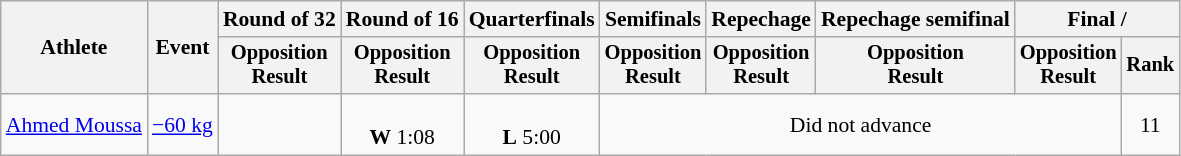<table class="wikitable" style="font-size:90%">
<tr>
<th rowspan="2">Athlete</th>
<th rowspan="2">Event</th>
<th>Round of 32</th>
<th>Round of 16</th>
<th>Quarterfinals</th>
<th>Semifinals</th>
<th>Repechage</th>
<th>Repechage semifinal</th>
<th colspan=2>Final / </th>
</tr>
<tr style="font-size:95%">
<th>Opposition<br>Result</th>
<th>Opposition<br>Result</th>
<th>Opposition<br>Result</th>
<th>Opposition<br>Result</th>
<th>Opposition<br>Result</th>
<th>Opposition<br>Result</th>
<th>Opposition<br>Result</th>
<th>Rank</th>
</tr>
<tr align=center>
<td align=left><a href='#'>Ahmed Moussa</a></td>
<td align=left><a href='#'>−60 kg</a></td>
<td></td>
<td><br><strong>W</strong> 1:08</td>
<td><br><strong>L</strong> 5:00</td>
<td colspan="4">Did not advance</td>
<td>11</td>
</tr>
</table>
